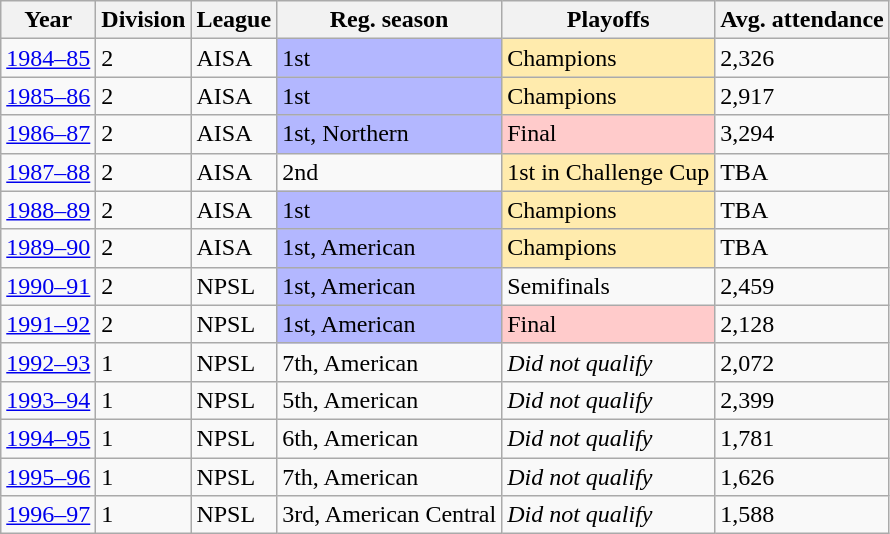<table class="wikitable">
<tr>
<th>Year</th>
<th>Division</th>
<th>League</th>
<th>Reg. season</th>
<th>Playoffs</th>
<th>Avg. attendance</th>
</tr>
<tr>
<td><a href='#'>1984–85</a></td>
<td>2</td>
<td>AISA</td>
<td style="background:#b3b7ff;">1st</td>
<td style="background:#ffebad;">Champions</td>
<td>2,326</td>
</tr>
<tr>
<td><a href='#'>1985–86</a></td>
<td>2</td>
<td>AISA</td>
<td style="background:#b3b7ff;">1st</td>
<td style="background:#ffebad;">Champions</td>
<td>2,917</td>
</tr>
<tr>
<td><a href='#'>1986–87</a></td>
<td>2</td>
<td>AISA</td>
<td style="background:#b3b7ff;">1st, Northern</td>
<td style="background:#ffcbcb;">Final</td>
<td>3,294</td>
</tr>
<tr>
<td><a href='#'>1987–88</a></td>
<td>2</td>
<td>AISA</td>
<td>2nd</td>
<td style="background:#ffebad;">1st in Challenge Cup</td>
<td>TBA</td>
</tr>
<tr>
<td><a href='#'>1988–89</a></td>
<td>2</td>
<td>AISA</td>
<td style="background:#b3b7ff;">1st</td>
<td style="background:#ffebad;">Champions</td>
<td>TBA</td>
</tr>
<tr>
<td><a href='#'>1989–90</a></td>
<td>2</td>
<td>AISA</td>
<td style="background:#b3b7ff;">1st, American</td>
<td style="background:#ffebad;">Champions</td>
<td>TBA</td>
</tr>
<tr>
<td><a href='#'>1990–91</a></td>
<td>2</td>
<td>NPSL</td>
<td style="background:#b3b7ff;">1st, American</td>
<td>Semifinals</td>
<td>2,459</td>
</tr>
<tr>
<td><a href='#'>1991–92</a></td>
<td>2</td>
<td>NPSL</td>
<td style="background:#b3b7ff;">1st, American</td>
<td style="background:#ffcbcb;">Final</td>
<td>2,128</td>
</tr>
<tr>
<td><a href='#'>1992–93</a></td>
<td>1</td>
<td>NPSL</td>
<td>7th, American</td>
<td><em>Did not qualify</em></td>
<td>2,072</td>
</tr>
<tr>
<td><a href='#'>1993–94</a></td>
<td>1</td>
<td>NPSL</td>
<td>5th, American</td>
<td><em>Did not qualify</em></td>
<td>2,399</td>
</tr>
<tr>
<td><a href='#'>1994–95</a></td>
<td>1</td>
<td>NPSL</td>
<td>6th, American</td>
<td><em>Did not qualify</em></td>
<td>1,781</td>
</tr>
<tr>
<td><a href='#'>1995–96</a></td>
<td>1</td>
<td>NPSL</td>
<td>7th, American</td>
<td><em>Did not qualify</em></td>
<td>1,626</td>
</tr>
<tr>
<td><a href='#'>1996–97</a></td>
<td>1</td>
<td>NPSL</td>
<td>3rd, American Central</td>
<td><em>Did not qualify</em></td>
<td>1,588</td>
</tr>
</table>
